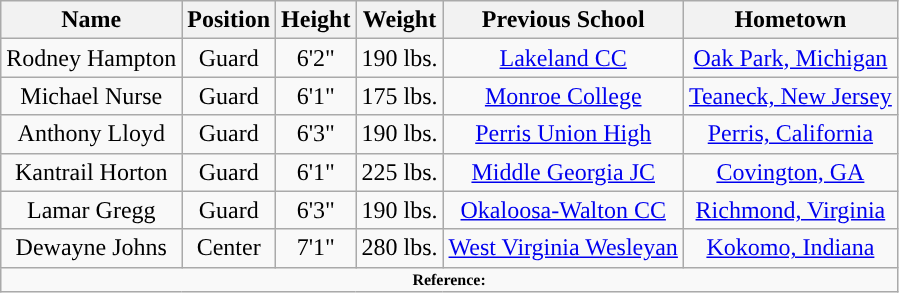<table class="wikitable" style="text-align: center">
<tr align=center>
<th>Name</th>
<th>Position</th>
<th>Height</th>
<th>Weight</th>
<th>Previous School</th>
<th>Hometown</th>
</tr>
<tr>
<td>Rodney Hampton</td>
<td>Guard</td>
<td>6'2"</td>
<td>190 lbs.</td>
<td><a href='#'>Lakeland CC</a></td>
<td><a href='#'>Oak Park, Michigan</a></td>
</tr>
<tr>
<td>Michael Nurse</td>
<td>Guard</td>
<td>6'1"</td>
<td>175 lbs.</td>
<td><a href='#'>Monroe College</a></td>
<td><a href='#'>Teaneck, New Jersey</a></td>
</tr>
<tr>
<td>Anthony Lloyd</td>
<td>Guard</td>
<td>6'3"</td>
<td>190 lbs.</td>
<td><a href='#'>Perris Union High</a></td>
<td><a href='#'>Perris, California</a></td>
</tr>
<tr>
<td>Kantrail Horton</td>
<td>Guard</td>
<td>6'1"</td>
<td>225 lbs.</td>
<td><a href='#'>Middle Georgia JC</a></td>
<td><a href='#'>Covington, GA</a></td>
</tr>
<tr>
<td>Lamar Gregg</td>
<td>Guard</td>
<td>6'3"</td>
<td>190 lbs.</td>
<td><a href='#'>Okaloosa-Walton CC</a></td>
<td><a href='#'>Richmond, Virginia</a></td>
</tr>
<tr>
<td>Dewayne Johns</td>
<td>Center</td>
<td>7'1"</td>
<td>280 lbs.</td>
<td><a href='#'>West Virginia Wesleyan</a></td>
<td><a href='#'>Kokomo, Indiana</a></td>
</tr>
<tr>
<td colspan="6"  style="font-size:8pt; text-align:center;"><strong>Reference:</strong></td>
</tr>
</table>
